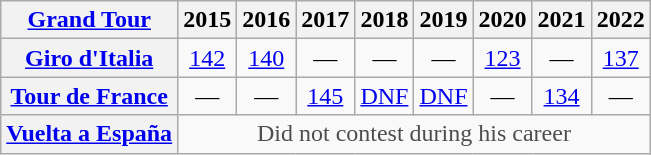<table class="wikitable plainrowheaders">
<tr>
<th scope="col"><a href='#'>Grand Tour</a></th>
<th scope="col">2015</th>
<th scope="col">2016</th>
<th scope="col">2017</th>
<th scope="col">2018</th>
<th scope="col">2019</th>
<th scope="col">2020</th>
<th scope="col">2021</th>
<th scope="col">2022</th>
</tr>
<tr style="text-align:center;">
<th scope="row"> <a href='#'>Giro d'Italia</a></th>
<td><a href='#'>142</a></td>
<td><a href='#'>140</a></td>
<td>—</td>
<td>—</td>
<td>—</td>
<td><a href='#'>123</a></td>
<td>—</td>
<td><a href='#'>137</a></td>
</tr>
<tr style="text-align:center;">
<th scope="row"> <a href='#'>Tour de France</a></th>
<td>—</td>
<td>—</td>
<td><a href='#'>145</a></td>
<td><a href='#'>DNF</a></td>
<td><a href='#'>DNF</a></td>
<td>—</td>
<td><a href='#'>134</a></td>
<td>—</td>
</tr>
<tr style="text-align:center;">
<th scope="row"> <a href='#'>Vuelta a España</a></th>
<td style="color:#4d4d4d;" colspan=8>Did not contest during his career</td>
</tr>
</table>
